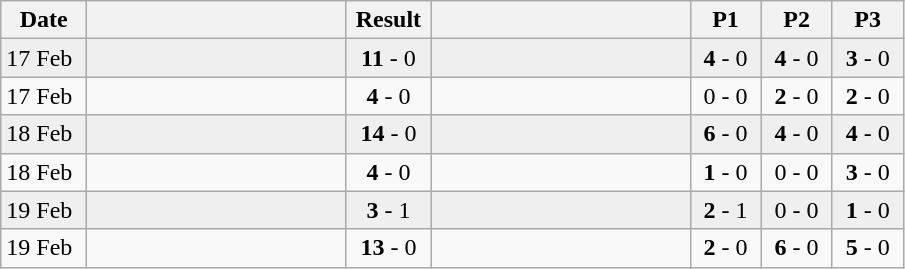<table class="wikitable">
<tr>
<th width=50px>Date</th>
<th width=165px></th>
<th width=50px>Result</th>
<th width=165px></th>
<th width=40px>P1</th>
<th width=40px>P2</th>
<th width=40px>P3</th>
</tr>
<tr bgcolor="#EFEFEF">
<td>17 Feb</td>
<td></td>
<td align="center"><strong>11</strong> - 0</td>
<td></td>
<td align="center"><strong>4</strong> - 0</td>
<td align="center"><strong>4</strong> - 0</td>
<td align="center"><strong>3</strong> - 0</td>
</tr>
<tr>
<td>17 Feb</td>
<td></td>
<td align="center"><strong>4</strong> - 0</td>
<td></td>
<td align="center">0 - 0</td>
<td align="center"><strong>2</strong> - 0</td>
<td align="center"><strong>2</strong> - 0</td>
</tr>
<tr bgcolor="#EFEFEF">
<td>18 Feb</td>
<td></td>
<td align="center"><strong>14</strong> - 0</td>
<td></td>
<td align="center"><strong>6</strong> - 0</td>
<td align="center"><strong>4</strong> - 0</td>
<td align="center"><strong>4</strong> - 0</td>
</tr>
<tr>
<td>18 Feb</td>
<td></td>
<td align="center"><strong>4</strong> - 0</td>
<td></td>
<td align="center"><strong>1</strong> - 0</td>
<td align="center">0 - 0</td>
<td align="center"><strong>3</strong> - 0</td>
</tr>
<tr bgcolor="#EFEFEF">
<td>19 Feb</td>
<td></td>
<td align="center"><strong>3</strong> - 1</td>
<td></td>
<td align="center"><strong>2</strong> - 1</td>
<td align="center">0 - 0</td>
<td align="center"><strong>1</strong> - 0</td>
</tr>
<tr>
<td>19 Feb</td>
<td></td>
<td align="center"><strong>13</strong> - 0</td>
<td></td>
<td align="center"><strong>2</strong> - 0</td>
<td align="center"><strong>6</strong> - 0</td>
<td align="center"><strong>5</strong> - 0</td>
</tr>
</table>
